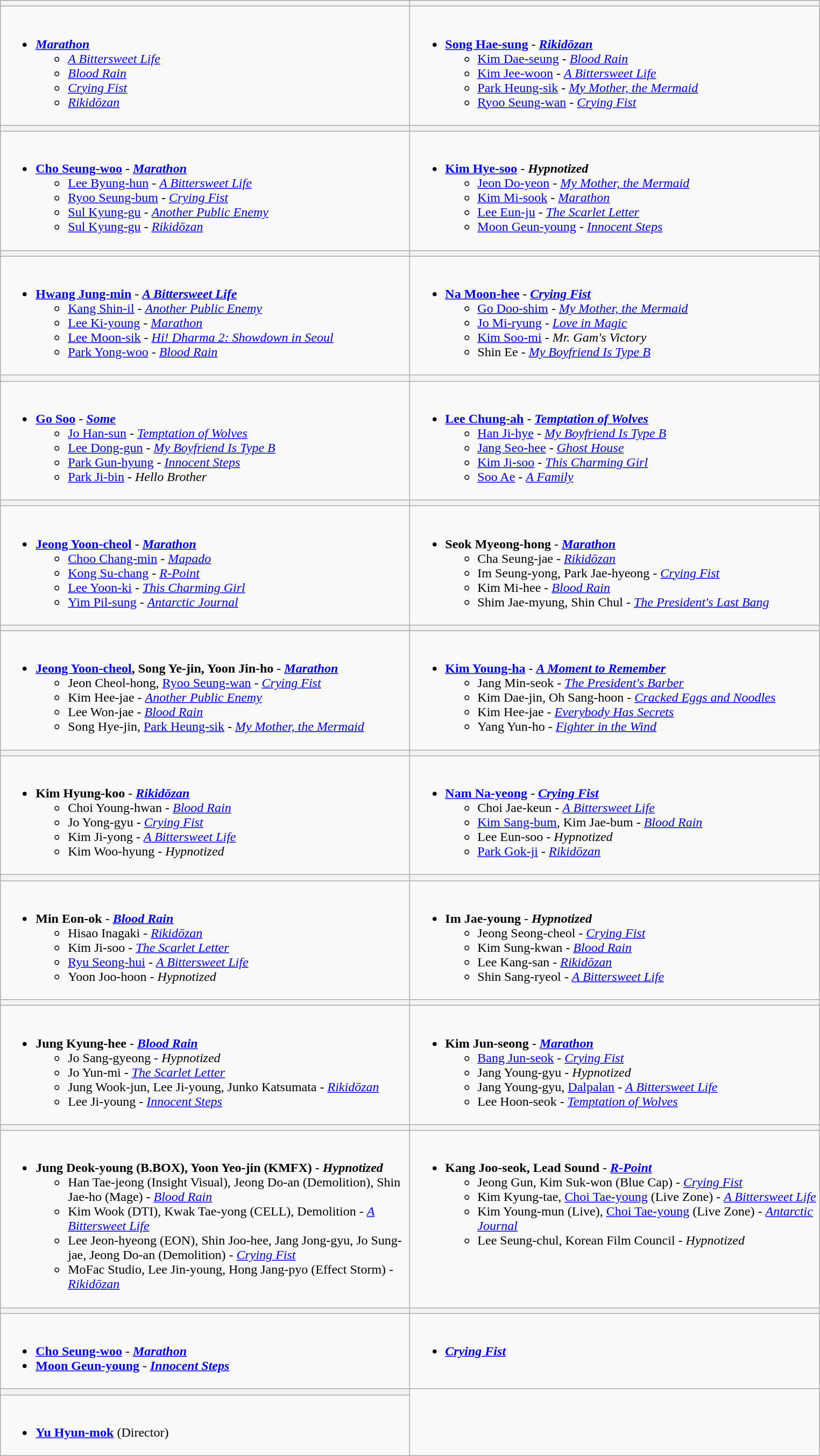<table class="wikitable">
<tr>
<th style="width:500px;"></th>
<th style="width:500px;"></th>
</tr>
<tr>
<td valign="top"><br><ul><li><strong><em><a href='#'>Marathon</a></em></strong><ul><li><em><a href='#'>A Bittersweet Life</a></em></li><li><em><a href='#'>Blood Rain</a></em></li><li><em><a href='#'>Crying Fist</a></em></li><li><em><a href='#'>Rikidōzan</a></em></li></ul></li></ul></td>
<td valign="top"><br><ul><li><strong><a href='#'>Song Hae-sung</a></strong> - <strong><em><a href='#'>Rikidōzan</a></em></strong><ul><li><a href='#'>Kim Dae-seung</a> - <em><a href='#'>Blood Rain</a></em></li><li><a href='#'>Kim Jee-woon</a> - <em><a href='#'>A Bittersweet Life</a></em></li><li><a href='#'>Park Heung-sik</a> - <em><a href='#'>My Mother, the Mermaid</a></em></li><li><a href='#'>Ryoo Seung-wan</a> - <em><a href='#'>Crying Fist</a></em></li></ul></li></ul></td>
</tr>
<tr>
<th></th>
<th></th>
</tr>
<tr>
<td valign="top"><br><ul><li><strong><a href='#'>Cho Seung-woo</a></strong> - <strong><em><a href='#'>Marathon</a></em></strong><ul><li><a href='#'>Lee Byung-hun</a> - <em><a href='#'>A Bittersweet Life</a></em></li><li><a href='#'>Ryoo Seung-bum</a> - <em><a href='#'>Crying Fist</a></em></li><li><a href='#'>Sul Kyung-gu</a> - <em><a href='#'>Another Public Enemy</a></em></li><li><a href='#'>Sul Kyung-gu</a> - <em><a href='#'>Rikidōzan</a></em></li></ul></li></ul></td>
<td valign="top"><br><ul><li><strong><a href='#'>Kim Hye-soo</a></strong> - <strong><em>Hypnotized</em></strong><ul><li><a href='#'>Jeon Do-yeon</a> - <em><a href='#'>My Mother, the Mermaid</a></em></li><li><a href='#'>Kim Mi-sook</a> - <em><a href='#'>Marathon</a></em></li><li><a href='#'>Lee Eun-ju</a> - <em><a href='#'>The Scarlet Letter</a></em></li><li><a href='#'>Moon Geun-young</a> - <em><a href='#'>Innocent Steps</a></em></li></ul></li></ul></td>
</tr>
<tr>
<th></th>
<th></th>
</tr>
<tr>
<td valign="top"><br><ul><li><strong><a href='#'>Hwang Jung-min</a></strong> - <strong><em><a href='#'>A Bittersweet Life</a></em></strong><ul><li><a href='#'>Kang Shin-il</a> - <em><a href='#'>Another Public Enemy</a></em></li><li><a href='#'>Lee Ki-young</a> - <em><a href='#'>Marathon</a></em></li><li><a href='#'>Lee Moon-sik</a> - <em><a href='#'>Hi! Dharma 2: Showdown in Seoul</a></em></li><li><a href='#'>Park Yong-woo</a> - <em><a href='#'>Blood Rain</a></em></li></ul></li></ul></td>
<td valign="top"><br><ul><li><strong><a href='#'>Na Moon-hee</a></strong> - <strong><em><a href='#'>Crying Fist</a></em></strong><ul><li><a href='#'>Go Doo-shim</a> - <em><a href='#'>My Mother, the Mermaid</a></em></li><li><a href='#'>Jo Mi-ryung</a> - <em><a href='#'>Love in Magic</a></em></li><li><a href='#'>Kim Soo-mi</a> - <em>Mr. Gam's Victory</em></li><li>Shin Ee - <em><a href='#'>My Boyfriend Is Type B</a></em></li></ul></li></ul></td>
</tr>
<tr>
<th></th>
<th></th>
</tr>
<tr>
<td valign="top"><br><ul><li><strong><a href='#'>Go Soo</a></strong> - <strong><em><a href='#'>Some</a></em></strong><ul><li><a href='#'>Jo Han-sun</a> - <em><a href='#'>Temptation of Wolves</a></em></li><li><a href='#'>Lee Dong-gun</a> - <em><a href='#'>My Boyfriend Is Type B</a></em></li><li><a href='#'>Park Gun-hyung</a> - <em><a href='#'>Innocent Steps</a></em></li><li><a href='#'>Park Ji-bin</a> - <em>Hello Brother</em></li></ul></li></ul></td>
<td valign="top"><br><ul><li><strong><a href='#'>Lee Chung-ah</a></strong> - <strong><em><a href='#'>Temptation of Wolves</a></em></strong><ul><li><a href='#'>Han Ji-hye</a> - <em><a href='#'>My Boyfriend Is Type B</a></em></li><li><a href='#'>Jang Seo-hee</a> - <em><a href='#'>Ghost House</a></em></li><li><a href='#'>Kim Ji-soo</a> - <em><a href='#'>This Charming Girl</a></em></li><li><a href='#'>Soo Ae</a> - <em><a href='#'>A Family</a></em></li></ul></li></ul></td>
</tr>
<tr>
<th></th>
<th></th>
</tr>
<tr>
<td valign="top"><br><ul><li><strong><a href='#'>Jeong Yoon-cheol</a></strong>  - <strong><em><a href='#'>Marathon</a></em></strong><ul><li><a href='#'>Choo Chang-min</a> - <em><a href='#'>Mapado</a></em></li><li><a href='#'>Kong Su-chang</a> - <em><a href='#'>R-Point</a></em></li><li><a href='#'>Lee Yoon-ki</a> - <em><a href='#'>This Charming Girl</a></em></li><li><a href='#'>Yim Pil-sung</a> - <em><a href='#'>Antarctic Journal</a></em></li></ul></li></ul></td>
<td valign="top"><br><ul><li><strong>Seok Myeong-hong</strong> - <strong><em><a href='#'>Marathon</a></em></strong><ul><li>Cha Seung-jae - <em><a href='#'>Rikidōzan</a></em></li><li>Im Seung-yong, Park Jae-hyeong - <em><a href='#'>Crying Fist</a></em></li><li>Kim Mi-hee - <em><a href='#'>Blood Rain</a></em></li><li>Shim Jae-myung, Shin Chul - <em><a href='#'>The President's Last Bang</a></em></li></ul></li></ul></td>
</tr>
<tr>
<th></th>
<th></th>
</tr>
<tr>
<td valign="top"><br><ul><li><strong><a href='#'>Jeong Yoon-cheol</a>, Song Ye-jin, Yoon Jin-ho</strong> - <strong><em><a href='#'>Marathon</a></em></strong><ul><li>Jeon Cheol-hong, <a href='#'>Ryoo Seung-wan</a> - <em><a href='#'>Crying Fist</a></em></li><li>Kim Hee-jae - <em><a href='#'>Another Public Enemy</a></em></li><li>Lee Won-jae - <em><a href='#'>Blood Rain</a></em></li><li>Song Hye-jin, <a href='#'>Park Heung-sik</a> - <em><a href='#'>My Mother, the Mermaid</a></em></li></ul></li></ul></td>
<td valign="top"><br><ul><li><strong><a href='#'>Kim Young-ha</a></strong> - <strong><em><a href='#'>A Moment to Remember</a></em></strong><ul><li>Jang Min-seok - <em><a href='#'>The President's Barber</a></em></li><li>Kim Dae-jin, Oh Sang-hoon - <em><a href='#'>Cracked Eggs and Noodles</a></em></li><li>Kim Hee-jae - <em><a href='#'>Everybody Has Secrets</a></em></li><li>Yang Yun-ho - <em><a href='#'>Fighter in the Wind</a></em></li></ul></li></ul></td>
</tr>
<tr>
<th></th>
<th></th>
</tr>
<tr>
<td valign="top"><br><ul><li><strong>Kim Hyung-koo</strong> - <strong><em><a href='#'>Rikidōzan</a></em></strong><ul><li>Choi Young-hwan - <em><a href='#'>Blood Rain</a></em></li><li>Jo Yong-gyu - <em><a href='#'>Crying Fist</a></em></li><li>Kim Ji-yong - <em><a href='#'>A Bittersweet Life</a></em></li><li>Kim Woo-hyung - <em>Hypnotized</em></li></ul></li></ul></td>
<td valign="top"><br><ul><li><strong><a href='#'>Nam Na-yeong</a></strong> - <strong><em><a href='#'>Crying Fist</a></em></strong><ul><li>Choi Jae-keun - <em><a href='#'>A Bittersweet Life</a></em></li><li><a href='#'>Kim Sang-bum</a>, Kim Jae-bum - <em><a href='#'>Blood Rain</a></em></li><li>Lee Eun-soo - <em>Hypnotized</em></li><li><a href='#'>Park Gok-ji</a> - <em><a href='#'>Rikidōzan</a></em></li></ul></li></ul></td>
</tr>
<tr>
<th></th>
<th></th>
</tr>
<tr>
<td valign="top"><br><ul><li><strong>Min Eon-ok</strong> - <strong><em><a href='#'>Blood Rain</a></em></strong><ul><li>Hisao Inagaki - <em><a href='#'>Rikidōzan</a></em></li><li>Kim Ji-soo - <em><a href='#'>The Scarlet Letter</a></em></li><li><a href='#'>Ryu Seong-hui</a> - <em><a href='#'>A Bittersweet Life</a></em></li><li>Yoon Joo-hoon - <em>Hypnotized</em></li></ul></li></ul></td>
<td valign="top"><br><ul><li><strong>Im Jae-young</strong> - <strong><em>Hypnotized</em></strong><ul><li>Jeong Seong-cheol - <em><a href='#'>Crying Fist</a></em></li><li>Kim Sung-kwan - <em><a href='#'>Blood Rain</a></em></li><li>Lee Kang-san - <em><a href='#'>Rikidōzan</a></em></li><li>Shin Sang-ryeol - <em><a href='#'>A Bittersweet Life</a></em></li></ul></li></ul></td>
</tr>
<tr>
<th></th>
<th></th>
</tr>
<tr>
<td valign="top"><br><ul><li><strong>Jung Kyung-hee</strong> - <strong><em><a href='#'>Blood Rain</a></em></strong><ul><li>Jo Sang-gyeong - <em>Hypnotized</em></li><li>Jo Yun-mi - <em><a href='#'>The Scarlet Letter</a></em></li><li>Jung Wook-jun, Lee Ji-young, Junko Katsumata - <em><a href='#'>Rikidōzan</a></em></li><li>Lee Ji-young - <em><a href='#'>Innocent Steps</a></em></li></ul></li></ul></td>
<td valign="top"><br><ul><li><strong>Kim Jun-seong</strong> - <strong><em><a href='#'>Marathon</a></em></strong><ul><li><a href='#'>Bang Jun-seok</a> - <em><a href='#'>Crying Fist</a></em></li><li>Jang Young-gyu - <em>Hypnotized</em></li><li>Jang Young-gyu, <a href='#'>Dalpalan</a> - <em><a href='#'>A Bittersweet Life</a></em></li><li>Lee Hoon-seok - <em><a href='#'>Temptation of Wolves</a></em></li></ul></li></ul></td>
</tr>
<tr>
<th></th>
<th></th>
</tr>
<tr>
<td valign="top"><br><ul><li><strong>Jung Deok-young (B.BOX), Yoon Yeo-jin (KMFX)</strong> - <strong><em>Hypnotized</em></strong><ul><li>Han Tae-jeong (Insight Visual), Jeong Do-an (Demolition), Shin Jae-ho (Mage) - <em><a href='#'>Blood Rain</a></em></li><li>Kim Wook (DTI), Kwak Tae-yong (CELL), Demolition - <em><a href='#'>A Bittersweet Life</a></em></li><li>Lee Jeon-hyeong (EON), Shin Joo-hee, Jang Jong-gyu, Jo Sung-jae, Jeong Do-an (Demolition) - <em><a href='#'>Crying Fist</a></em></li><li>MoFac Studio, Lee Jin-young, Hong Jang-pyo (Effect Storm) - <em><a href='#'>Rikidōzan</a></em></li></ul></li></ul></td>
<td valign="top"><br><ul><li><strong>Kang Joo-seok, Lead Sound</strong> - <strong><em><a href='#'>R-Point</a></em></strong><ul><li>Jeong Gun, Kim Suk-won (Blue Cap) - <em><a href='#'>Crying Fist</a></em></li><li>Kim Kyung-tae, <a href='#'>Choi Tae-young</a> (Live Zone) - <em><a href='#'>A Bittersweet Life</a></em></li><li>Kim Young-mun (Live), <a href='#'>Choi Tae-young</a> (Live Zone) - <em><a href='#'>Antarctic Journal</a></em></li><li>Lee Seung-chul, Korean Film Council - <em>Hypnotized</em></li></ul></li></ul></td>
</tr>
<tr>
<th></th>
<th></th>
</tr>
<tr>
<td valign="top"><br><ul><li><strong><a href='#'>Cho Seung-woo</a></strong> - <strong><em><a href='#'>Marathon</a></em></strong></li><li><strong><a href='#'>Moon Geun-young</a></strong> - <strong><em><a href='#'>Innocent Steps</a></em></strong></li></ul></td>
<td valign="top"><br><ul><li><strong><em><a href='#'>Crying Fist</a></em></strong></li></ul></td>
</tr>
<tr>
<th></th>
</tr>
<tr>
<td valign="top"><br><ul><li><strong><a href='#'>Yu Hyun-mok</a></strong> (Director)</li></ul></td>
</tr>
</table>
